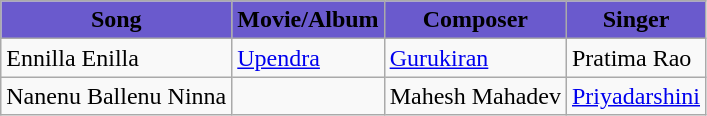<table class="wikitable">
<tr>
<th style="background:#6A5ACD">Song</th>
<th style="background:#6A5ACD">Movie/Album</th>
<th style="background:#6A5ACD">Composer</th>
<th style="background:#6A5ACD">Singer</th>
</tr>
<tr>
<td>Ennilla Enilla</td>
<td><a href='#'>Upendra</a></td>
<td><a href='#'>Gurukiran</a></td>
<td>Pratima Rao</td>
</tr>
<tr>
<td>Nanenu Ballenu Ninna</td>
<td></td>
<td>Mahesh Mahadev</td>
<td><a href='#'>Priyadarshini</a></td>
</tr>
</table>
